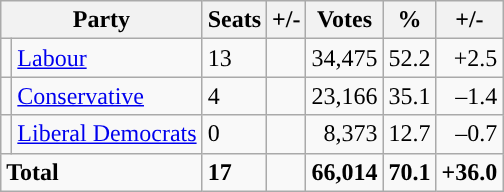<table class="wikitable sortable">
<tr>
<th colspan="2">Party</th>
<th>Seats</th>
<th>+/-</th>
<th>Votes</th>
<th>%</th>
<th>+/-</th>
</tr>
<tr>
<td style="background-color: "></td>
<td><a href='#'>Labour</a></td>
<td>13</td>
<td></td>
<td style="text-align:right;">34,475</td>
<td style="text-align:right;">52.2</td>
<td style="text-align:right;">+2.5</td>
</tr>
<tr>
<td style="background-color: "></td>
<td><a href='#'>Conservative</a></td>
<td>4</td>
<td></td>
<td style="text-align:right;">23,166</td>
<td style="text-align:right;">35.1</td>
<td style="text-align:right;">–1.4</td>
</tr>
<tr>
<td style="background-color: "></td>
<td><a href='#'>Liberal Democrats</a></td>
<td>0</td>
<td></td>
<td style="text-align:right;">8,373</td>
<td style="text-align:right;">12.7</td>
<td style="text-align:right;">–0.7</td>
</tr>
<tr>
<td colspan="2"><strong>Total</strong></td>
<td><strong>17</strong></td>
<td></td>
<td style="text-align:right;"><strong>66,014</strong></td>
<td style="text-align:right;"><strong>70.1</strong></td>
<td style="text-align:right;"><strong>+36.0</strong></td>
</tr>
</table>
